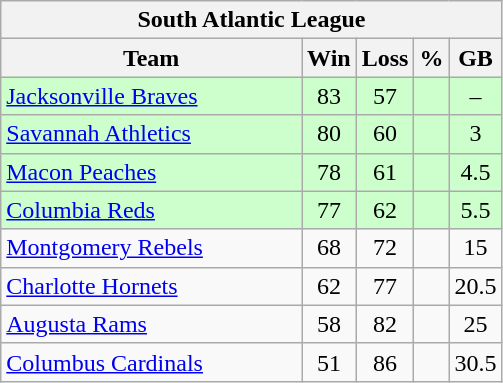<table class="wikitable">
<tr>
<th colspan="5">South Atlantic League</th>
</tr>
<tr>
<th width="60%">Team</th>
<th>Win</th>
<th>Loss</th>
<th>%</th>
<th>GB</th>
</tr>
<tr align=center bgcolor=ccffcc>
<td align=left><a href='#'>Jacksonville Braves</a></td>
<td>83</td>
<td>57</td>
<td></td>
<td>–</td>
</tr>
<tr align=center bgcolor=ccffcc>
<td align=left><a href='#'>Savannah Athletics</a></td>
<td>80</td>
<td>60</td>
<td></td>
<td>3</td>
</tr>
<tr align=center bgcolor=ccffcc>
<td align=left><a href='#'>Macon Peaches</a></td>
<td>78</td>
<td>61</td>
<td></td>
<td>4.5</td>
</tr>
<tr align=center bgcolor=ccffcc>
<td align=left><a href='#'>Columbia Reds</a></td>
<td>77</td>
<td>62</td>
<td></td>
<td>5.5</td>
</tr>
<tr align=center>
<td align=left><a href='#'>Montgomery Rebels</a></td>
<td>68</td>
<td>72</td>
<td></td>
<td>15</td>
</tr>
<tr align=center>
<td align=left><a href='#'>Charlotte Hornets</a></td>
<td>62</td>
<td>77</td>
<td></td>
<td>20.5</td>
</tr>
<tr align=center>
<td align=left><a href='#'>Augusta Rams</a></td>
<td>58</td>
<td>82</td>
<td></td>
<td>25</td>
</tr>
<tr align=center>
<td align=left><a href='#'>Columbus Cardinals</a></td>
<td>51</td>
<td>86</td>
<td></td>
<td>30.5</td>
</tr>
</table>
